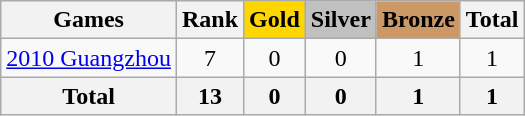<table class="wikitable sortable" style="text-align:center">
<tr>
<th>Games</th>
<th>Rank</th>
<th style="background-color:gold;">Gold</th>
<th style="background-color:silver;">Silver</th>
<th style="background-color:#c96;">Bronze</th>
<th>Total</th>
</tr>
<tr>
<td align=left><a href='#'>2010 Guangzhou</a></td>
<td>7</td>
<td>0</td>
<td>0</td>
<td>1</td>
<td>1</td>
</tr>
<tr>
<th>Total</th>
<th>13</th>
<th>0</th>
<th>0</th>
<th>1</th>
<th>1</th>
</tr>
</table>
